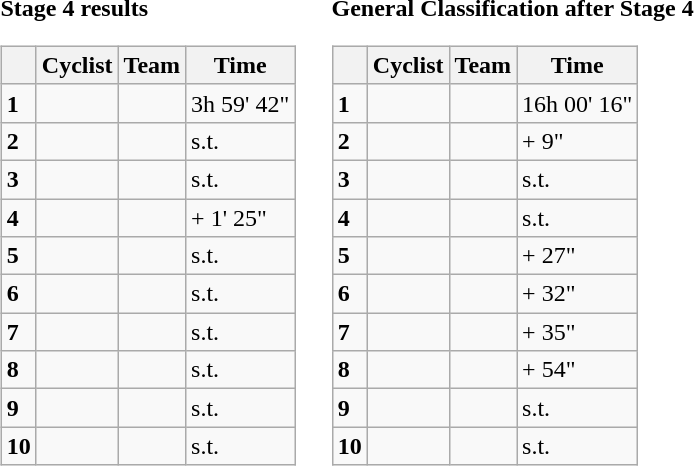<table>
<tr>
<td><strong>Stage 4 results</strong><br><table class="wikitable">
<tr>
<th></th>
<th>Cyclist</th>
<th>Team</th>
<th>Time</th>
</tr>
<tr>
<td><strong>1</strong></td>
<td></td>
<td></td>
<td>3h 59' 42"</td>
</tr>
<tr>
<td><strong>2</strong></td>
<td></td>
<td></td>
<td>s.t.</td>
</tr>
<tr>
<td><strong>3</strong></td>
<td></td>
<td></td>
<td>s.t.</td>
</tr>
<tr>
<td><strong>4</strong></td>
<td></td>
<td></td>
<td>+ 1' 25"</td>
</tr>
<tr>
<td><strong>5</strong></td>
<td></td>
<td></td>
<td>s.t.</td>
</tr>
<tr>
<td><strong>6</strong></td>
<td></td>
<td></td>
<td>s.t.</td>
</tr>
<tr>
<td><strong>7</strong></td>
<td></td>
<td></td>
<td>s.t.</td>
</tr>
<tr>
<td><strong>8</strong></td>
<td></td>
<td></td>
<td>s.t.</td>
</tr>
<tr>
<td><strong>9</strong></td>
<td></td>
<td></td>
<td>s.t.</td>
</tr>
<tr>
<td><strong>10</strong></td>
<td></td>
<td></td>
<td>s.t.</td>
</tr>
</table>
</td>
<td></td>
<td><strong>General Classification after Stage 4</strong><br><table class="wikitable">
<tr>
<th></th>
<th>Cyclist</th>
<th>Team</th>
<th>Time</th>
</tr>
<tr>
<td><strong>1</strong></td>
<td> </td>
<td></td>
<td>16h 00' 16"</td>
</tr>
<tr>
<td><strong>2</strong></td>
<td></td>
<td></td>
<td>+ 9"</td>
</tr>
<tr>
<td><strong>3</strong></td>
<td></td>
<td></td>
<td>s.t.</td>
</tr>
<tr>
<td><strong>4</strong></td>
<td><del></del></td>
<td><del></del></td>
<td>s.t.</td>
</tr>
<tr>
<td><strong>5</strong></td>
<td></td>
<td></td>
<td>+ 27"</td>
</tr>
<tr>
<td><strong>6</strong></td>
<td></td>
<td></td>
<td>+ 32"</td>
</tr>
<tr>
<td><strong>7</strong></td>
<td> </td>
<td></td>
<td>+ 35"</td>
</tr>
<tr>
<td><strong>8</strong></td>
<td></td>
<td></td>
<td>+ 54"</td>
</tr>
<tr>
<td><strong>9</strong></td>
<td></td>
<td></td>
<td>s.t.</td>
</tr>
<tr>
<td><strong>10</strong></td>
<td></td>
<td></td>
<td>s.t.</td>
</tr>
</table>
</td>
</tr>
</table>
